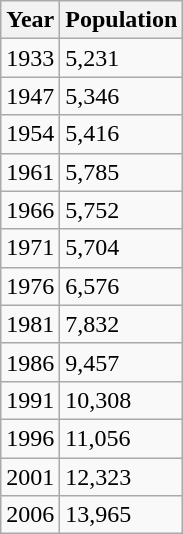<table class="wikitable">
<tr>
<th>Year</th>
<th>Population</th>
</tr>
<tr>
<td>1933</td>
<td>5,231</td>
</tr>
<tr>
<td>1947</td>
<td>5,346</td>
</tr>
<tr>
<td>1954</td>
<td>5,416</td>
</tr>
<tr>
<td>1961</td>
<td>5,785</td>
</tr>
<tr>
<td>1966</td>
<td>5,752</td>
</tr>
<tr>
<td>1971</td>
<td>5,704</td>
</tr>
<tr>
<td>1976</td>
<td>6,576</td>
</tr>
<tr>
<td>1981</td>
<td>7,832</td>
</tr>
<tr>
<td>1986</td>
<td>9,457</td>
</tr>
<tr>
<td>1991</td>
<td>10,308</td>
</tr>
<tr>
<td>1996</td>
<td>11,056</td>
</tr>
<tr>
<td>2001</td>
<td>12,323</td>
</tr>
<tr>
<td>2006</td>
<td>13,965</td>
</tr>
</table>
